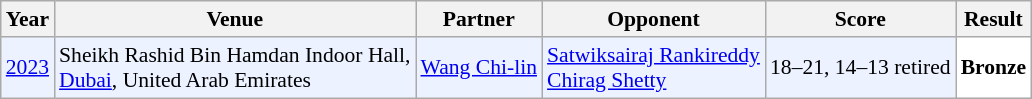<table class="sortable wikitable" style="font-size: 90%">
<tr>
<th>Year</th>
<th>Venue</th>
<th>Partner</th>
<th>Opponent</th>
<th>Score</th>
<th>Result</th>
</tr>
<tr style="background:#ECF2FF">
<td align="center"><a href='#'>2023</a></td>
<td align="left">Sheikh Rashid Bin Hamdan Indoor Hall,<br><a href='#'>Dubai</a>, United Arab Emirates</td>
<td align="left"> <a href='#'>Wang Chi-lin</a></td>
<td align="left"> <a href='#'>Satwiksairaj Rankireddy</a><br> <a href='#'>Chirag Shetty</a></td>
<td align="left">18–21, 14–13 retired</td>
<td style="text-align:left; background:white"> <strong>Bronze</strong></td>
</tr>
</table>
